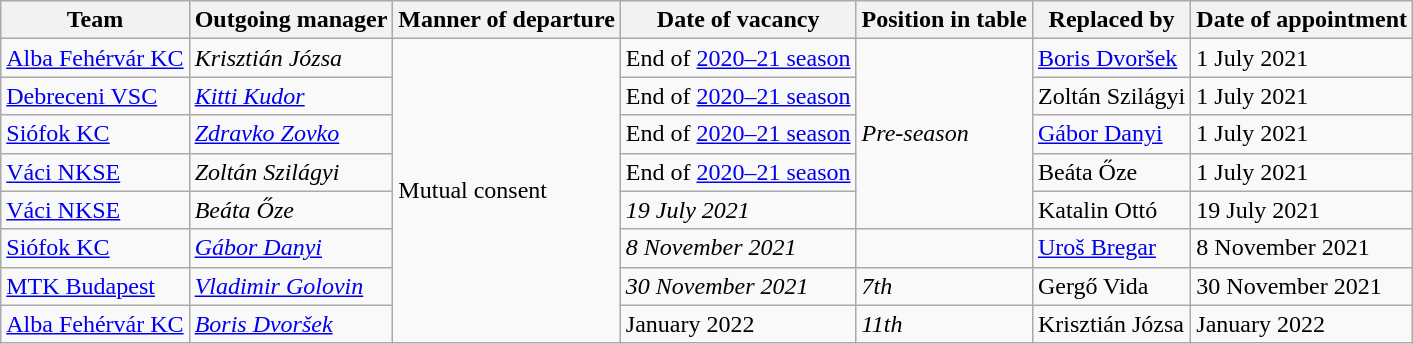<table class="wikitable sortable">
<tr>
<th>Team</th>
<th>Outgoing manager</th>
<th>Manner of departure</th>
<th>Date of vacancy</th>
<th>Position in table</th>
<th>Replaced by</th>
<th>Date of appointment</th>
</tr>
<tr>
<td align="left"><a href='#'>Alba Fehérvár KC</a></td>
<td align="left"> <em>Krisztián Józsa</em></td>
<td rowspan=8>Mutual consent</td>
<td>End of <a href='#'>2020–21 season</a></td>
<td rowspan=5><em>Pre-season</em></td>
<td align="left"> <a href='#'>Boris Dvoršek</a></td>
<td>1 July 2021</td>
</tr>
<tr>
<td align="left"><a href='#'>Debreceni VSC</a></td>
<td align="left"> <em><a href='#'>Kitti Kudor</a></em></td>
<td>End of <a href='#'>2020–21 season</a></td>
<td align="left"> Zoltán Szilágyi</td>
<td>1 July 2021</td>
</tr>
<tr>
<td align="left"><a href='#'>Siófok KC</a></td>
<td align="left"> <em><a href='#'>Zdravko Zovko</a></em></td>
<td>End of <a href='#'>2020–21 season</a></td>
<td align="left"> <a href='#'>Gábor Danyi</a></td>
<td>1 July 2021</td>
</tr>
<tr>
<td align="left"><a href='#'>Váci NKSE</a></td>
<td align="left"> <em>Zoltán Szilágyi</em></td>
<td>End of <a href='#'>2020–21 season</a></td>
<td align="left"> Beáta Őze</td>
<td>1 July 2021</td>
</tr>
<tr>
<td align="left"><a href='#'>Váci NKSE</a></td>
<td align="left"> <em>Beáta Őze</em></td>
<td><em>19 July 2021</em></td>
<td align="left"> Katalin Ottó</td>
<td>19 July 2021</td>
</tr>
<tr>
<td align="left"><a href='#'>Siófok KC</a></td>
<td align="left"> <em><a href='#'>Gábor Danyi</a></em></td>
<td><em>8 November 2021</em></td>
<td></td>
<td align="left"> <a href='#'>Uroš Bregar</a></td>
<td>8 November 2021</td>
</tr>
<tr>
<td align="left"><a href='#'>MTK Budapest</a></td>
<td align="left"> <em><a href='#'>Vladimir Golovin</a></em></td>
<td><em>30 November 2021</em></td>
<td><em>7th</em></td>
<td align="left"> Gergő Vida</td>
<td>30 November 2021</td>
</tr>
<tr>
<td align="left"><a href='#'>Alba Fehérvár KC</a></td>
<td align="left"> <em><a href='#'>Boris Dvoršek</a></em></td>
<td>January 2022</td>
<td><em>11th</em></td>
<td align="left"> Krisztián Józsa</td>
<td>January 2022</td>
</tr>
</table>
